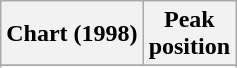<table class="wikitable sortable plainrowheaders" style="text-align:center">
<tr>
<th scope="col">Chart (1998)</th>
<th scope="col">Peak<br>position</th>
</tr>
<tr>
</tr>
<tr>
</tr>
<tr>
</tr>
</table>
